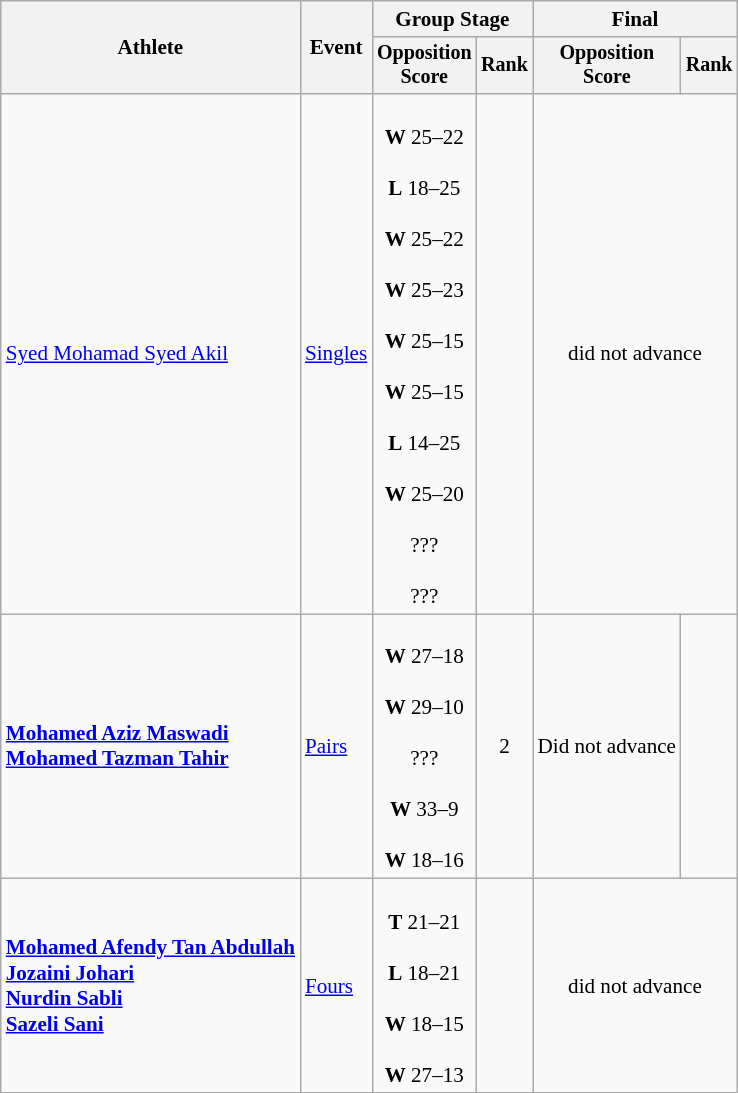<table class="wikitable" style="font-size:88%">
<tr>
<th rowspan=2>Athlete</th>
<th rowspan=2>Event</th>
<th colspan=2>Group Stage</th>
<th colspan=2>Final</th>
</tr>
<tr style="font-size:95%">
<th>Opposition<br>Score</th>
<th>Rank</th>
<th>Opposition<br>Score</th>
<th>Rank</th>
</tr>
<tr align=center>
<td align=left><a href='#'>Syed Mohamad Syed Akil</a></td>
<td align=left><a href='#'>Singles</a></td>
<td><br><strong>W</strong> 25–22<br><br><strong>L</strong> 18–25<br><br><strong>W</strong> 25–22<br><br><strong>W</strong> 25–23<br><br><strong>W</strong> 25–15<br><br><strong>W</strong> 25–15<br><br><strong>L</strong> 14–25<br><br><strong>W</strong> 25–20<br><br>???<br><br>???</td>
<td></td>
<td colspan=2>did not advance</td>
</tr>
<tr align=center>
<td align=left><strong><a href='#'>Mohamed Aziz Maswadi</a><br><a href='#'>Mohamed Tazman Tahir</a></strong></td>
<td align=left><a href='#'>Pairs</a></td>
<td><br><strong>W</strong> 27–18<br><br><strong>W</strong> 29–10<br><br>???<br><br><strong>W</strong> 33–9<br><br><strong>W</strong> 18–16<br></td>
<td>2</td>
<td>Did not advance</td>
<td></td>
</tr>
<tr align=center>
<td align=left><strong><a href='#'>Mohamed Afendy Tan Abdullah</a><br><a href='#'>Jozaini Johari</a><br><a href='#'>Nurdin Sabli</a><br><a href='#'>Sazeli Sani</a></strong></td>
<td align=left><a href='#'>Fours</a></td>
<td><br><strong>T</strong> 21–21<br><br><strong>L</strong> 18–21<br><br><strong>W</strong> 18–15<br><br><strong>W</strong> 27–13<br></td>
<td></td>
<td colspan=2>did not advance</td>
</tr>
</table>
